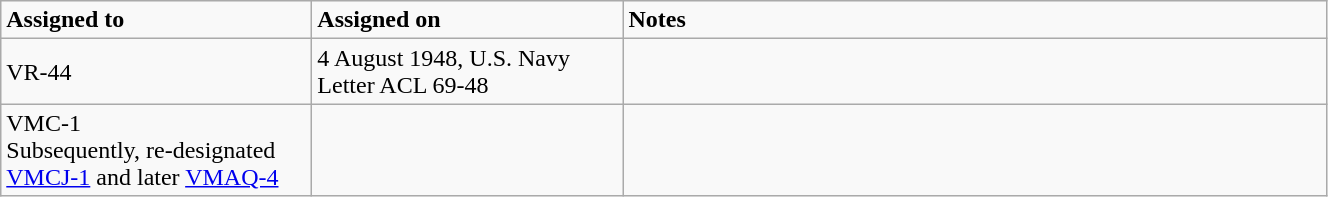<table class="wikitable" style="width: 70%;">
<tr>
<td style="width: 200px;"><strong>Assigned to</strong></td>
<td style="width: 200px;"><strong>Assigned on</strong></td>
<td><strong>Notes</strong></td>
</tr>
<tr>
<td>VR-44</td>
<td>4 August 1948, U.S. Navy Letter ACL 69-48</td>
<td></td>
</tr>
<tr>
<td>VMC-1<br>Subsequently, re-designated <a href='#'>VMCJ-1</a> and later <a href='#'>VMAQ-4</a></td>
<td></td>
</tr>
</table>
